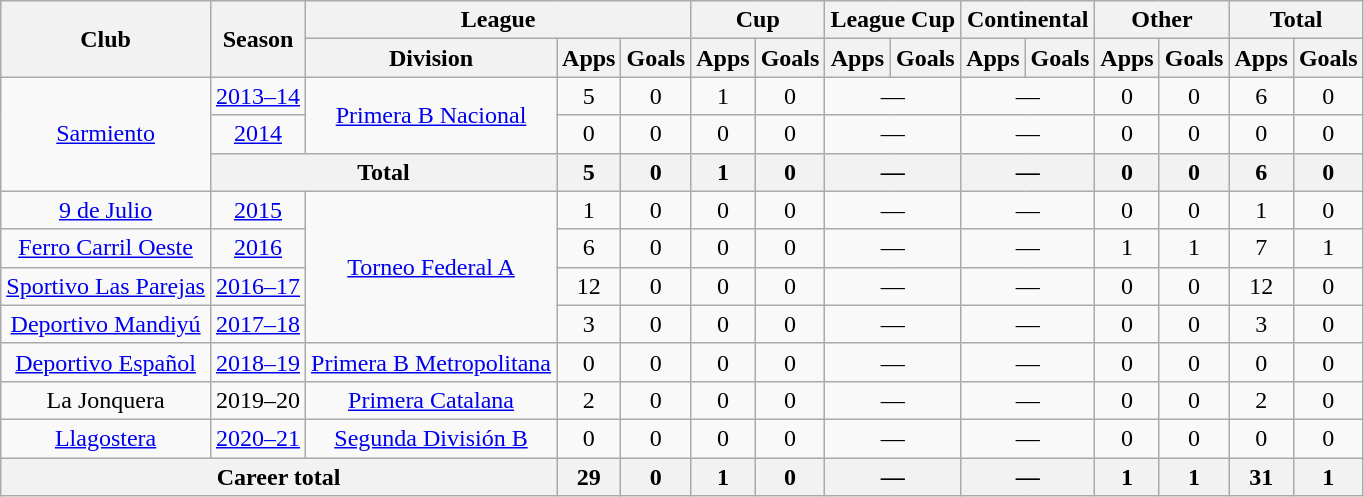<table class="wikitable" style="text-align:center">
<tr>
<th rowspan="2">Club</th>
<th rowspan="2">Season</th>
<th colspan="3">League</th>
<th colspan="2">Cup</th>
<th colspan="2">League Cup</th>
<th colspan="2">Continental</th>
<th colspan="2">Other</th>
<th colspan="2">Total</th>
</tr>
<tr>
<th>Division</th>
<th>Apps</th>
<th>Goals</th>
<th>Apps</th>
<th>Goals</th>
<th>Apps</th>
<th>Goals</th>
<th>Apps</th>
<th>Goals</th>
<th>Apps</th>
<th>Goals</th>
<th>Apps</th>
<th>Goals</th>
</tr>
<tr>
<td rowspan="3"><a href='#'>Sarmiento</a></td>
<td><a href='#'>2013–14</a></td>
<td rowspan="2"><a href='#'>Primera B Nacional</a></td>
<td>5</td>
<td>0</td>
<td>1</td>
<td>0</td>
<td colspan="2">—</td>
<td colspan="2">—</td>
<td>0</td>
<td>0</td>
<td>6</td>
<td>0</td>
</tr>
<tr>
<td><a href='#'>2014</a></td>
<td>0</td>
<td>0</td>
<td>0</td>
<td>0</td>
<td colspan="2">—</td>
<td colspan="2">—</td>
<td>0</td>
<td>0</td>
<td>0</td>
<td>0</td>
</tr>
<tr>
<th colspan="2">Total</th>
<th>5</th>
<th>0</th>
<th>1</th>
<th>0</th>
<th colspan="2">—</th>
<th colspan="2">—</th>
<th>0</th>
<th>0</th>
<th>6</th>
<th>0</th>
</tr>
<tr>
<td rowspan="1"><a href='#'>9 de Julio</a></td>
<td><a href='#'>2015</a></td>
<td rowspan="4"><a href='#'>Torneo Federal A</a></td>
<td>1</td>
<td>0</td>
<td>0</td>
<td>0</td>
<td colspan="2">—</td>
<td colspan="2">—</td>
<td>0</td>
<td>0</td>
<td>1</td>
<td>0</td>
</tr>
<tr>
<td rowspan="1"><a href='#'>Ferro Carril Oeste</a></td>
<td><a href='#'>2016</a></td>
<td>6</td>
<td>0</td>
<td>0</td>
<td>0</td>
<td colspan="2">—</td>
<td colspan="2">—</td>
<td>1</td>
<td>1</td>
<td>7</td>
<td>1</td>
</tr>
<tr>
<td rowspan="1"><a href='#'>Sportivo Las Parejas</a></td>
<td><a href='#'>2016–17</a></td>
<td>12</td>
<td>0</td>
<td>0</td>
<td>0</td>
<td colspan="2">—</td>
<td colspan="2">—</td>
<td>0</td>
<td>0</td>
<td>12</td>
<td>0</td>
</tr>
<tr>
<td rowspan="1"><a href='#'>Deportivo Mandiyú</a></td>
<td><a href='#'>2017–18</a></td>
<td>3</td>
<td>0</td>
<td>0</td>
<td>0</td>
<td colspan="2">—</td>
<td colspan="2">—</td>
<td>0</td>
<td>0</td>
<td>3</td>
<td>0</td>
</tr>
<tr>
<td rowspan="1"><a href='#'>Deportivo Español</a></td>
<td><a href='#'>2018–19</a></td>
<td rowspan="1"><a href='#'>Primera B Metropolitana</a></td>
<td>0</td>
<td>0</td>
<td>0</td>
<td>0</td>
<td colspan="2">—</td>
<td colspan="2">—</td>
<td>0</td>
<td>0</td>
<td>0</td>
<td>0</td>
</tr>
<tr>
<td rowspan="1">La Jonquera</td>
<td>2019–20</td>
<td rowspan="1"><a href='#'>Primera Catalana</a></td>
<td>2</td>
<td>0</td>
<td>0</td>
<td>0</td>
<td colspan="2">—</td>
<td colspan="2">—</td>
<td>0</td>
<td>0</td>
<td>2</td>
<td>0</td>
</tr>
<tr>
<td rowspan="1"><a href='#'>Llagostera</a></td>
<td><a href='#'>2020–21</a></td>
<td rowspan="1"><a href='#'>Segunda División B</a></td>
<td>0</td>
<td>0</td>
<td>0</td>
<td>0</td>
<td colspan="2">—</td>
<td colspan="2">—</td>
<td>0</td>
<td>0</td>
<td>0</td>
<td>0</td>
</tr>
<tr>
<th colspan="3">Career total</th>
<th>29</th>
<th>0</th>
<th>1</th>
<th>0</th>
<th colspan="2">—</th>
<th colspan="2">—</th>
<th>1</th>
<th>1</th>
<th>31</th>
<th>1</th>
</tr>
</table>
